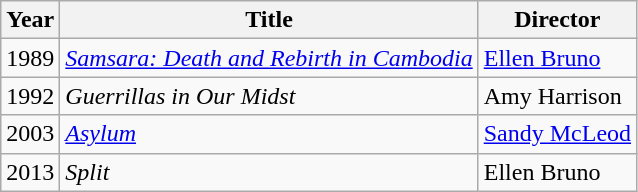<table class="wikitable">
<tr>
<th>Year</th>
<th>Title</th>
<th>Director</th>
</tr>
<tr>
<td>1989</td>
<td><em><a href='#'>Samsara: Death and Rebirth in Cambodia</a></em></td>
<td><a href='#'>Ellen Bruno</a></td>
</tr>
<tr>
<td>1992</td>
<td><em>Guerrillas in Our Midst</em></td>
<td>Amy Harrison</td>
</tr>
<tr>
<td>2003</td>
<td><em><a href='#'>Asylum</a></em></td>
<td><a href='#'>Sandy McLeod</a></td>
</tr>
<tr>
<td>2013</td>
<td><em>Split</em></td>
<td>Ellen Bruno</td>
</tr>
</table>
